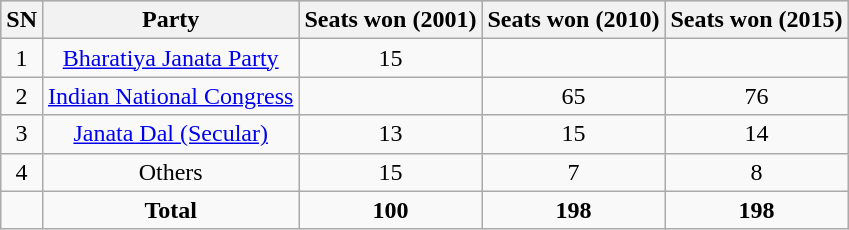<table class="wikitable sortable" style="text-align:center;">
<tr bgcolor="#cccccc">
<th>SN</th>
<th>Party</th>
<th>Seats won (2001)</th>
<th>Seats won (2010)</th>
<th>Seats won (2015)</th>
</tr>
<tr>
<td>1</td>
<td><a href='#'>Bharatiya Janata Party</a></td>
<td>15</td>
<td></td>
<td></td>
</tr>
<tr>
<td>2</td>
<td><a href='#'>Indian National Congress</a></td>
<td></td>
<td>65</td>
<td>76</td>
</tr>
<tr>
<td>3</td>
<td><a href='#'>Janata Dal (Secular)</a></td>
<td>13</td>
<td>15</td>
<td>14</td>
</tr>
<tr>
<td>4</td>
<td>Others</td>
<td>15</td>
<td>7</td>
<td>8</td>
</tr>
<tr>
<td></td>
<td><strong>Total</strong></td>
<td><strong>100</strong></td>
<td><strong>198</strong></td>
<td><strong>198</strong></td>
</tr>
</table>
